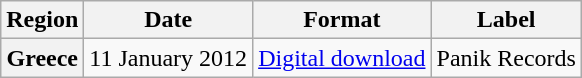<table class="wikitable plainrowheaders" style="text-align:center">
<tr>
<th>Region</th>
<th>Date</th>
<th>Format</th>
<th>Label</th>
</tr>
<tr>
<th scope="row">Greece</th>
<td>11 January 2012</td>
<td><a href='#'>Digital download</a></td>
<td>Panik Records</td>
</tr>
</table>
